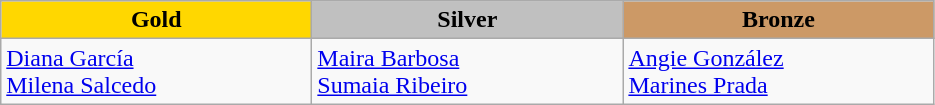<table class="wikitable" style="text-align:left">
<tr align="center">
<td width=200 bgcolor=gold><strong>Gold</strong></td>
<td width=200 bgcolor=silver><strong>Silver</strong></td>
<td width=200 bgcolor=CC9966><strong>Bronze</strong></td>
</tr>
<tr>
<td><a href='#'>Diana García</a><br><a href='#'>Milena Salcedo</a><br></td>
<td><a href='#'>Maira Barbosa</a><br><a href='#'>Sumaia Ribeiro</a><br></td>
<td><a href='#'>Angie González</a><br><a href='#'>Marines Prada</a><br></td>
</tr>
</table>
